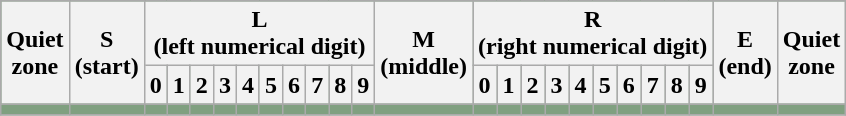<table class="wikitable" style="text-align:center; background-color:#80A080">
<tr>
<th rowspan="2">Quiet<br>zone</th>
<th rowspan="2">S<br>(start)</th>
<th colspan="10">L<br>(left numerical digit)</th>
<th rowspan="2">M<br>(middle)</th>
<th colspan="10">R<br>(right numerical digit)</th>
<th rowspan="2">E<br>(end)</th>
<th rowspan="2">Quiet<br>zone</th>
</tr>
<tr>
<th>0</th>
<th>1</th>
<th>2</th>
<th>3</th>
<th>4</th>
<th>5</th>
<th>6</th>
<th>7</th>
<th>8</th>
<th>9</th>
<th>0</th>
<th>1</th>
<th>2</th>
<th>3</th>
<th>4</th>
<th>5</th>
<th>6</th>
<th>7</th>
<th>8</th>
<th>9</th>
</tr>
<tr valign="top">
<td></td>
<td></td>
<td></td>
<td></td>
<td></td>
<td></td>
<td></td>
<td></td>
<td></td>
<td></td>
<td></td>
<td></td>
<td></td>
<td></td>
<td></td>
<td></td>
<td></td>
<td></td>
<td></td>
<td></td>
<td></td>
<td></td>
<td></td>
<td></td>
<td></td>
</tr>
</table>
